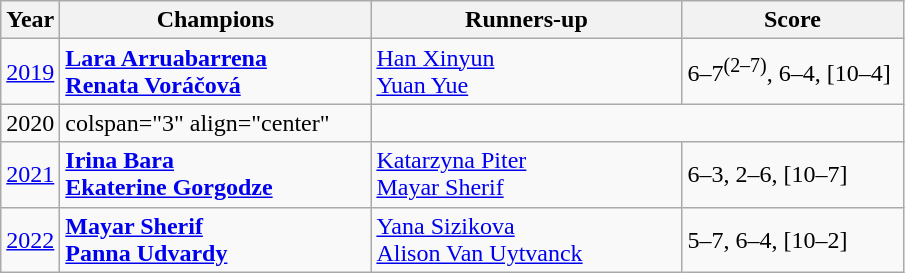<table class="wikitable">
<tr>
<th>Year</th>
<th width="200">Champions</th>
<th width="200">Runners-up</th>
<th width="140">Score</th>
</tr>
<tr>
<td><a href='#'>2019</a></td>
<td> <strong><a href='#'>Lara Arruabarrena</a></strong> <br>  <strong><a href='#'>Renata Voráčová</a></strong></td>
<td> <a href='#'>Han Xinyun</a> <br>  <a href='#'>Yuan Yue</a></td>
<td>6–7<sup>(2–7)</sup>, 6–4, [10–4]</td>
</tr>
<tr>
<td>2020</td>
<td>colspan="3" align="center" </td>
</tr>
<tr>
<td><a href='#'>2021</a></td>
<td> <strong><a href='#'>Irina Bara</a></strong> <br>  <strong><a href='#'>Ekaterine Gorgodze</a></strong></td>
<td> <a href='#'>Katarzyna Piter</a> <br>  <a href='#'>Mayar Sherif</a></td>
<td>6–3, 2–6, [10–7]</td>
</tr>
<tr>
<td><a href='#'>2022</a></td>
<td> <strong><a href='#'>Mayar Sherif</a></strong> <br>  <strong><a href='#'>Panna Udvardy</a></strong></td>
<td> <a href='#'>Yana Sizikova</a> <br>  <a href='#'>Alison Van Uytvanck</a></td>
<td>5–7, 6–4, [10–2]</td>
</tr>
</table>
